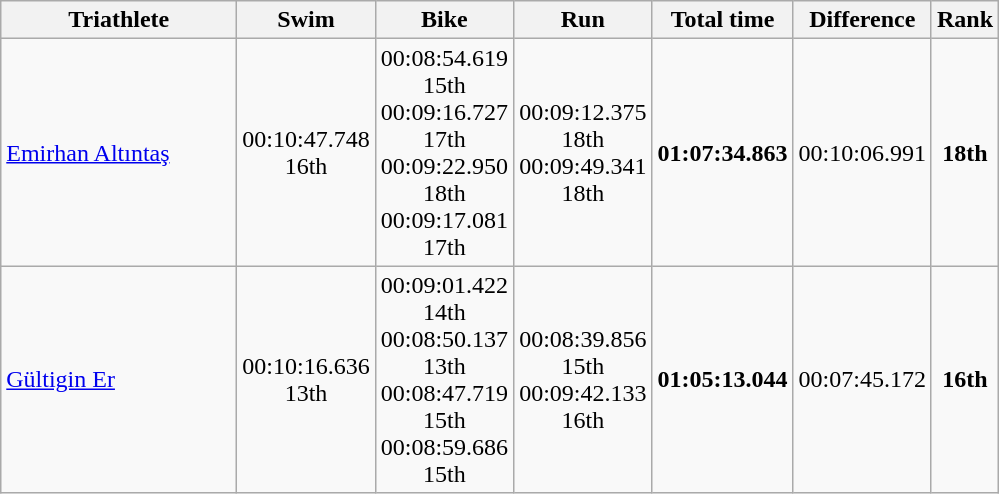<table class="wikitable" style="text-align:center">
<tr>
<th width=150>Triathlete</th>
<th width=60>Swim</th>
<th width=60>Bike</th>
<th width=60>Run</th>
<th width=60>Total time</th>
<th width=60>Difference</th>
<th width=20>Rank</th>
</tr>
<tr align=center>
<td align=left><a href='#'>Emirhan Altıntaş</a></td>
<td>00:10:47.748 16th</td>
<td>00:08:54.619 15th<br>00:09:16.727 17th<br>00:09:22.950 18th<br>00:09:17.081 17th</td>
<td>00:09:12.375 18th<br>00:09:49.341 18th</td>
<td><strong>01:07:34.863</strong></td>
<td>00:10:06.991</td>
<td><strong>18th</strong></td>
</tr>
<tr align=center>
<td align=left><a href='#'>Gültigin Er</a></td>
<td>00:10:16.636 13th</td>
<td>00:09:01.422 14th<br>00:08:50.137 13th<br>00:08:47.719 15th<br>00:08:59.686 15th</td>
<td>00:08:39.856 15th<br>00:09:42.133 16th</td>
<td><strong>01:05:13.044</strong></td>
<td>00:07:45.172</td>
<td><strong>16th</strong></td>
</tr>
</table>
